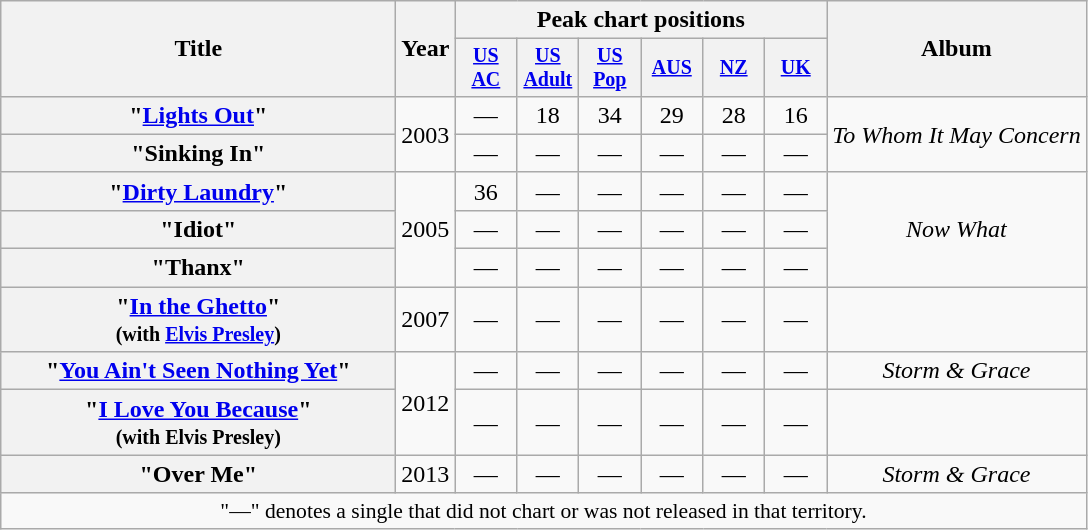<table class="wikitable plainrowheaders" style="text-align:center;">
<tr>
<th rowspan="2" style="width:16em;">Title</th>
<th rowspan="2">Year</th>
<th colspan="6">Peak chart positions</th>
<th rowspan="2">Album</th>
</tr>
<tr style="font-size:smaller;">
<th style="width:35px;"><a href='#'>US<br>AC</a><br></th>
<th style="width:35px;"><a href='#'>US Adult</a><br></th>
<th style="width:35px;"><a href='#'>US<br>Pop</a><br></th>
<th style="width:35px;"><a href='#'>AUS</a><br></th>
<th style="width:35px;"><a href='#'>NZ</a><br></th>
<th style="width:35px;"><a href='#'>UK</a><br></th>
</tr>
<tr>
<th scope="row">"<a href='#'>Lights Out</a>"</th>
<td rowspan="2">2003</td>
<td>—</td>
<td>18</td>
<td>34</td>
<td>29</td>
<td>28</td>
<td>16</td>
<td rowspan="2"><em>To Whom It May Concern</em></td>
</tr>
<tr>
<th scope="row">"Sinking In"</th>
<td>—</td>
<td>—</td>
<td>—</td>
<td>—</td>
<td>—</td>
<td>—</td>
</tr>
<tr>
<th scope="row">"<a href='#'>Dirty Laundry</a>"</th>
<td rowspan="3">2005</td>
<td>36</td>
<td>—</td>
<td>—</td>
<td>—</td>
<td>—</td>
<td>—</td>
<td rowspan="3"><em>Now What</em></td>
</tr>
<tr>
<th scope="row">"Idiot"</th>
<td>—</td>
<td>—</td>
<td>—</td>
<td>—</td>
<td>—</td>
<td>—</td>
</tr>
<tr>
<th scope="row">"Thanx"</th>
<td>—</td>
<td>—</td>
<td>—</td>
<td>—</td>
<td>—</td>
<td>—</td>
</tr>
<tr>
<th scope="row">"<a href='#'>In the Ghetto</a>"<br><small>(with <a href='#'>Elvis Presley</a>)</small></th>
<td>2007</td>
<td>—</td>
<td>—</td>
<td>—</td>
<td>—</td>
<td>—</td>
<td>—</td>
<td></td>
</tr>
<tr>
<th scope="row">"<a href='#'>You Ain't Seen Nothing Yet</a>"</th>
<td rowspan="2">2012</td>
<td>—</td>
<td>—</td>
<td>—</td>
<td>—</td>
<td>—</td>
<td>—</td>
<td><em>Storm & Grace</em></td>
</tr>
<tr>
<th scope="row">"<a href='#'>I Love You Because</a>"<br><small>(with Elvis Presley)</small></th>
<td>—</td>
<td>—</td>
<td>—</td>
<td>—</td>
<td>—</td>
<td>—</td>
<td></td>
</tr>
<tr>
<th scope="row">"Over Me"</th>
<td>2013</td>
<td>—</td>
<td>—</td>
<td>—</td>
<td>—</td>
<td>—</td>
<td>—</td>
<td><em>Storm & Grace</em></td>
</tr>
<tr>
<td colspan="9" style="font-size:90%;">"—" denotes a single that did not chart or was not released in that territory.</td>
</tr>
</table>
